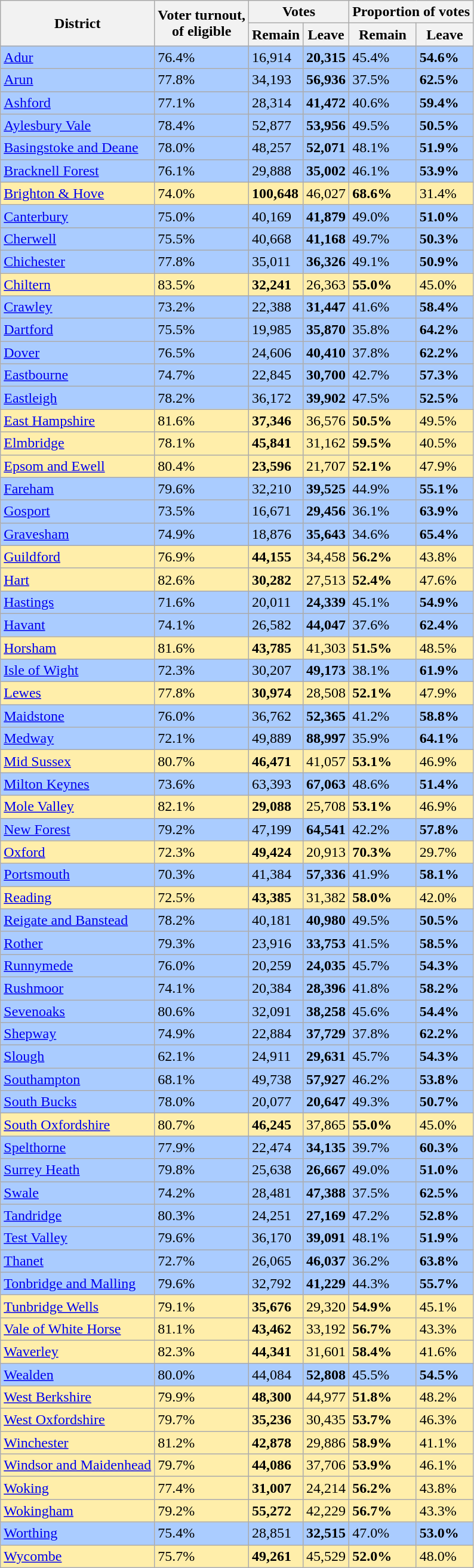<table class="wikitable sortable">
<tr>
<th rowspan=2>District</th>
<th rowspan=2>Voter turnout,<br>of eligible</th>
<th colspan=2>Votes</th>
<th colspan=2>Proportion of votes</th>
</tr>
<tr>
<th>Remain</th>
<th>Leave</th>
<th>Remain</th>
<th>Leave</th>
</tr>
<tr style="background:#acf;">
<td><a href='#'>Adur</a></td>
<td>76.4%</td>
<td>16,914</td>
<td><strong>20,315</strong></td>
<td>45.4%</td>
<td><strong>54.6%</strong></td>
</tr>
<tr style="background:#acf;">
<td><a href='#'>Arun</a></td>
<td>77.8%</td>
<td>34,193</td>
<td><strong>56,936</strong></td>
<td>37.5%</td>
<td><strong>62.5%</strong></td>
</tr>
<tr style="background:#acf;">
<td><a href='#'>Ashford</a></td>
<td>77.1%</td>
<td>28,314</td>
<td><strong>41,472</strong></td>
<td>40.6%</td>
<td><strong>59.4%</strong></td>
</tr>
<tr style="background:#acf;">
<td><a href='#'>Aylesbury Vale</a></td>
<td>78.4%</td>
<td>52,877</td>
<td><strong>53,956</strong></td>
<td>49.5%</td>
<td><strong>50.5%</strong></td>
</tr>
<tr style="background:#acf;">
<td><a href='#'>Basingstoke and Deane</a></td>
<td>78.0%</td>
<td>48,257</td>
<td><strong>52,071</strong></td>
<td>48.1%</td>
<td><strong>51.9%</strong></td>
</tr>
<tr style="background:#acf;">
<td><a href='#'>Bracknell Forest</a></td>
<td>76.1%</td>
<td>29,888</td>
<td><strong>35,002</strong></td>
<td>46.1%</td>
<td><strong>53.9%</strong></td>
</tr>
<tr style="background:#fea;">
<td><a href='#'>Brighton & Hove</a></td>
<td>74.0%</td>
<td><strong>100,648</strong></td>
<td>46,027</td>
<td><strong>68.6%</strong></td>
<td>31.4%</td>
</tr>
<tr style="background:#acf;">
<td><a href='#'>Canterbury</a></td>
<td>75.0%</td>
<td>40,169</td>
<td><strong>41,879</strong></td>
<td>49.0%</td>
<td><strong>51.0%</strong></td>
</tr>
<tr style="background:#acf;">
<td><a href='#'>Cherwell</a></td>
<td>75.5%</td>
<td>40,668</td>
<td><strong>41,168</strong></td>
<td>49.7%</td>
<td><strong>50.3%</strong></td>
</tr>
<tr style="background:#acf;">
<td><a href='#'>Chichester</a></td>
<td>77.8%</td>
<td>35,011</td>
<td><strong>36,326</strong></td>
<td>49.1%</td>
<td><strong>50.9%</strong></td>
</tr>
<tr style="background:#fea;">
<td><a href='#'>Chiltern</a></td>
<td>83.5%</td>
<td><strong>32,241</strong></td>
<td>26,363</td>
<td><strong>55.0%</strong></td>
<td>45.0%</td>
</tr>
<tr style="background:#acf;">
<td><a href='#'>Crawley</a></td>
<td>73.2%</td>
<td>22,388</td>
<td><strong>31,447</strong></td>
<td>41.6%</td>
<td><strong>58.4%</strong></td>
</tr>
<tr style="background:#acf;">
<td><a href='#'>Dartford</a></td>
<td>75.5%</td>
<td>19,985</td>
<td><strong>35,870</strong></td>
<td>35.8%</td>
<td><strong>64.2%</strong></td>
</tr>
<tr style="background:#acf;">
<td><a href='#'>Dover</a></td>
<td>76.5%</td>
<td>24,606</td>
<td><strong>40,410</strong></td>
<td>37.8%</td>
<td><strong>62.2%</strong></td>
</tr>
<tr style="background:#acf;">
<td><a href='#'>Eastbourne</a></td>
<td>74.7%</td>
<td>22,845</td>
<td><strong>30,700</strong></td>
<td>42.7%</td>
<td><strong>57.3%</strong></td>
</tr>
<tr style="background:#acf;">
<td><a href='#'>Eastleigh</a></td>
<td>78.2%</td>
<td>36,172</td>
<td><strong>39,902</strong></td>
<td>47.5%</td>
<td><strong>52.5%</strong></td>
</tr>
<tr style="background:#fea;">
<td><a href='#'>East Hampshire</a></td>
<td>81.6%</td>
<td><strong>37,346</strong></td>
<td>36,576</td>
<td><strong>50.5%</strong></td>
<td>49.5%</td>
</tr>
<tr style="background:#fea;">
<td><a href='#'>Elmbridge</a></td>
<td>78.1%</td>
<td><strong>45,841</strong></td>
<td>31,162</td>
<td><strong>59.5%</strong></td>
<td>40.5%</td>
</tr>
<tr style="background:#fea;">
<td><a href='#'>Epsom and Ewell</a></td>
<td>80.4%</td>
<td><strong>23,596</strong></td>
<td>21,707</td>
<td><strong>52.1%</strong></td>
<td>47.9%</td>
</tr>
<tr style="background:#acf;">
<td><a href='#'>Fareham</a></td>
<td>79.6%</td>
<td>32,210</td>
<td><strong>39,525</strong></td>
<td>44.9%</td>
<td><strong>55.1%</strong></td>
</tr>
<tr style="background:#acf;">
<td><a href='#'>Gosport</a></td>
<td>73.5%</td>
<td>16,671</td>
<td><strong>29,456</strong></td>
<td>36.1%</td>
<td><strong>63.9%</strong></td>
</tr>
<tr style="background:#acf;">
<td><a href='#'>Gravesham</a></td>
<td>74.9%</td>
<td>18,876</td>
<td><strong>35,643</strong></td>
<td>34.6%</td>
<td><strong>65.4%</strong></td>
</tr>
<tr style="background:#fea;">
<td><a href='#'>Guildford</a></td>
<td>76.9%</td>
<td><strong>44,155</strong></td>
<td>34,458</td>
<td><strong>56.2%</strong></td>
<td>43.8%</td>
</tr>
<tr style="background:#fea;">
<td><a href='#'>Hart</a></td>
<td>82.6%</td>
<td><strong>30,282</strong></td>
<td>27,513</td>
<td><strong>52.4%</strong></td>
<td>47.6%</td>
</tr>
<tr style="background:#acf;">
<td><a href='#'>Hastings</a></td>
<td>71.6%</td>
<td>20,011</td>
<td><strong>24,339</strong></td>
<td>45.1%</td>
<td><strong>54.9%</strong></td>
</tr>
<tr style="background:#acf;">
<td><a href='#'>Havant</a></td>
<td>74.1%</td>
<td>26,582</td>
<td><strong>44,047</strong></td>
<td>37.6%</td>
<td><strong>62.4%</strong></td>
</tr>
<tr style="background:#fea;">
<td><a href='#'>Horsham</a></td>
<td>81.6%</td>
<td><strong>43,785</strong></td>
<td>41,303</td>
<td><strong>51.5%</strong></td>
<td>48.5%</td>
</tr>
<tr style="background:#acf;">
<td><a href='#'>Isle of Wight</a></td>
<td>72.3%</td>
<td>30,207</td>
<td><strong>49,173</strong></td>
<td>38.1%</td>
<td><strong>61.9%</strong></td>
</tr>
<tr style="background:#fea;">
<td><a href='#'>Lewes</a></td>
<td>77.8%</td>
<td><strong>30,974</strong></td>
<td>28,508</td>
<td><strong>52.1%</strong></td>
<td>47.9%</td>
</tr>
<tr style="background:#acf;">
<td><a href='#'>Maidstone</a></td>
<td>76.0%</td>
<td>36,762</td>
<td><strong>52,365</strong></td>
<td>41.2%</td>
<td><strong>58.8%</strong></td>
</tr>
<tr style="background:#acf;">
<td><a href='#'>Medway</a></td>
<td>72.1%</td>
<td>49,889</td>
<td><strong>88,997</strong></td>
<td>35.9%</td>
<td><strong>64.1%</strong></td>
</tr>
<tr style="background:#fea;">
<td><a href='#'>Mid Sussex</a></td>
<td>80.7%</td>
<td><strong>46,471</strong></td>
<td>41,057</td>
<td><strong>53.1%</strong></td>
<td>46.9%</td>
</tr>
<tr style="background:#acf;">
<td><a href='#'>Milton Keynes</a></td>
<td>73.6%</td>
<td>63,393</td>
<td><strong>67,063</strong></td>
<td>48.6%</td>
<td><strong>51.4%</strong></td>
</tr>
<tr style="background:#fea;">
<td><a href='#'>Mole Valley</a></td>
<td>82.1%</td>
<td><strong>29,088</strong></td>
<td>25,708</td>
<td><strong>53.1%</strong></td>
<td>46.9%</td>
</tr>
<tr style="background:#acf;">
<td><a href='#'>New Forest</a></td>
<td>79.2%</td>
<td>47,199</td>
<td><strong>64,541</strong></td>
<td>42.2%</td>
<td><strong>57.8%</strong></td>
</tr>
<tr style="background:#fea;">
<td><a href='#'>Oxford</a></td>
<td>72.3%</td>
<td><strong>49,424</strong></td>
<td>20,913</td>
<td><strong>70.3%</strong></td>
<td>29.7%</td>
</tr>
<tr style="background:#acf;">
<td><a href='#'>Portsmouth</a></td>
<td>70.3%</td>
<td>41,384</td>
<td><strong>57,336</strong></td>
<td>41.9%</td>
<td><strong>58.1%</strong></td>
</tr>
<tr style="background:#fea;">
<td><a href='#'>Reading</a></td>
<td>72.5%</td>
<td><strong>43,385</strong></td>
<td>31,382</td>
<td><strong>58.0%</strong></td>
<td>42.0%</td>
</tr>
<tr style="background:#acf;">
<td><a href='#'>Reigate and Banstead</a></td>
<td>78.2%</td>
<td>40,181</td>
<td><strong>40,980</strong></td>
<td>49.5%</td>
<td><strong>50.5%</strong></td>
</tr>
<tr style="background:#acf;">
<td><a href='#'>Rother</a></td>
<td>79.3%</td>
<td>23,916</td>
<td><strong>33,753</strong></td>
<td>41.5%</td>
<td><strong>58.5%</strong></td>
</tr>
<tr style="background:#acf;">
<td><a href='#'>Runnymede</a></td>
<td>76.0%</td>
<td>20,259</td>
<td><strong>24,035</strong></td>
<td>45.7%</td>
<td><strong>54.3%</strong></td>
</tr>
<tr style="background:#acf;">
<td><a href='#'>Rushmoor</a></td>
<td>74.1%</td>
<td>20,384</td>
<td><strong>28,396</strong></td>
<td>41.8%</td>
<td><strong>58.2%</strong></td>
</tr>
<tr style="background:#acf;">
<td><a href='#'>Sevenoaks</a></td>
<td>80.6%</td>
<td>32,091</td>
<td><strong>38,258</strong></td>
<td>45.6%</td>
<td><strong>54.4%</strong></td>
</tr>
<tr style="background:#acf;">
<td><a href='#'>Shepway</a></td>
<td>74.9%</td>
<td>22,884</td>
<td><strong>37,729</strong></td>
<td>37.8%</td>
<td><strong>62.2%</strong></td>
</tr>
<tr style="background:#acf;">
<td><a href='#'>Slough</a></td>
<td>62.1%</td>
<td>24,911</td>
<td><strong>29,631</strong></td>
<td>45.7%</td>
<td><strong>54.3%</strong></td>
</tr>
<tr style="background:#acf;">
<td><a href='#'>Southampton</a></td>
<td>68.1%</td>
<td>49,738</td>
<td><strong>57,927</strong></td>
<td>46.2%</td>
<td><strong>53.8%</strong></td>
</tr>
<tr style="background:#acf;">
<td><a href='#'>South Bucks</a></td>
<td>78.0%</td>
<td>20,077</td>
<td><strong>20,647</strong></td>
<td>49.3%</td>
<td><strong>50.7%</strong></td>
</tr>
<tr style="background:#fea;">
<td><a href='#'>South Oxfordshire</a></td>
<td>80.7%</td>
<td><strong>46,245</strong></td>
<td>37,865</td>
<td><strong>55.0%</strong></td>
<td>45.0%</td>
</tr>
<tr style="background:#acf;">
<td><a href='#'>Spelthorne</a></td>
<td>77.9%</td>
<td>22,474</td>
<td><strong>34,135</strong></td>
<td>39.7%</td>
<td><strong>60.3%</strong></td>
</tr>
<tr style="background:#acf;">
<td><a href='#'>Surrey Heath</a></td>
<td>79.8%</td>
<td>25,638</td>
<td><strong>26,667</strong></td>
<td>49.0%</td>
<td><strong>51.0%</strong></td>
</tr>
<tr style="background:#acf;">
<td><a href='#'>Swale</a></td>
<td>74.2%</td>
<td>28,481</td>
<td><strong>47,388</strong></td>
<td>37.5%</td>
<td><strong>62.5%</strong></td>
</tr>
<tr style="background:#acf;">
<td><a href='#'>Tandridge</a></td>
<td>80.3%</td>
<td>24,251</td>
<td><strong>27,169</strong></td>
<td>47.2%</td>
<td><strong>52.8%</strong></td>
</tr>
<tr style="background:#acf;">
<td><a href='#'>Test Valley</a></td>
<td>79.6%</td>
<td>36,170</td>
<td><strong>39,091</strong></td>
<td>48.1%</td>
<td><strong>51.9%</strong></td>
</tr>
<tr style="background:#acf;">
<td><a href='#'>Thanet</a></td>
<td>72.7%</td>
<td>26,065</td>
<td><strong>46,037</strong></td>
<td>36.2%</td>
<td><strong>63.8%</strong></td>
</tr>
<tr style="background:#acf;">
<td><a href='#'>Tonbridge and Malling</a></td>
<td>79.6%</td>
<td>32,792</td>
<td><strong>41,229</strong></td>
<td>44.3%</td>
<td><strong>55.7%</strong></td>
</tr>
<tr style="background:#fea;">
<td><a href='#'>Tunbridge Wells</a></td>
<td>79.1%</td>
<td><strong>35,676</strong></td>
<td>29,320</td>
<td><strong>54.9%</strong></td>
<td>45.1%</td>
</tr>
<tr style="background:#fea;">
<td><a href='#'>Vale of White Horse</a></td>
<td>81.1%</td>
<td><strong>43,462</strong></td>
<td>33,192</td>
<td><strong>56.7%</strong></td>
<td>43.3%</td>
</tr>
<tr style="background:#fea;">
<td><a href='#'>Waverley</a></td>
<td>82.3%</td>
<td><strong>44,341</strong></td>
<td>31,601</td>
<td><strong>58.4%</strong></td>
<td>41.6%</td>
</tr>
<tr style="background:#acf;">
<td><a href='#'>Wealden</a></td>
<td>80.0%</td>
<td>44,084</td>
<td><strong>52,808</strong></td>
<td>45.5%</td>
<td><strong>54.5%</strong></td>
</tr>
<tr style="background:#fea;">
<td><a href='#'>West Berkshire</a></td>
<td>79.9%</td>
<td><strong>48,300</strong></td>
<td>44,977</td>
<td><strong>51.8%</strong></td>
<td>48.2%</td>
</tr>
<tr style="background:#fea;">
<td><a href='#'>West Oxfordshire</a></td>
<td>79.7%</td>
<td><strong>35,236</strong></td>
<td>30,435</td>
<td><strong>53.7%</strong></td>
<td>46.3%</td>
</tr>
<tr style="background:#fea;">
<td><a href='#'>Winchester</a></td>
<td>81.2%</td>
<td><strong>42,878</strong></td>
<td>29,886</td>
<td><strong>58.9%</strong></td>
<td>41.1%</td>
</tr>
<tr style="background:#fea;">
<td><a href='#'>Windsor and Maidenhead</a></td>
<td>79.7%</td>
<td><strong>44,086</strong></td>
<td>37,706</td>
<td><strong>53.9%</strong></td>
<td>46.1%</td>
</tr>
<tr style="background:#fea;">
<td><a href='#'>Woking</a></td>
<td>77.4%</td>
<td><strong>31,007</strong></td>
<td>24,214</td>
<td><strong>56.2%</strong></td>
<td>43.8%</td>
</tr>
<tr style="background:#fea;">
<td><a href='#'>Wokingham</a></td>
<td>79.2%</td>
<td><strong>55,272</strong></td>
<td>42,229</td>
<td><strong>56.7%</strong></td>
<td>43.3%</td>
</tr>
<tr style="background:#acf;">
<td><a href='#'>Worthing</a></td>
<td>75.4%</td>
<td>28,851</td>
<td><strong>32,515</strong></td>
<td>47.0%</td>
<td><strong>53.0%</strong></td>
</tr>
<tr style="background:#fea;">
<td><a href='#'>Wycombe</a></td>
<td>75.7%</td>
<td><strong>49,261</strong></td>
<td>45,529</td>
<td><strong>52.0%</strong></td>
<td>48.0%</td>
</tr>
</table>
